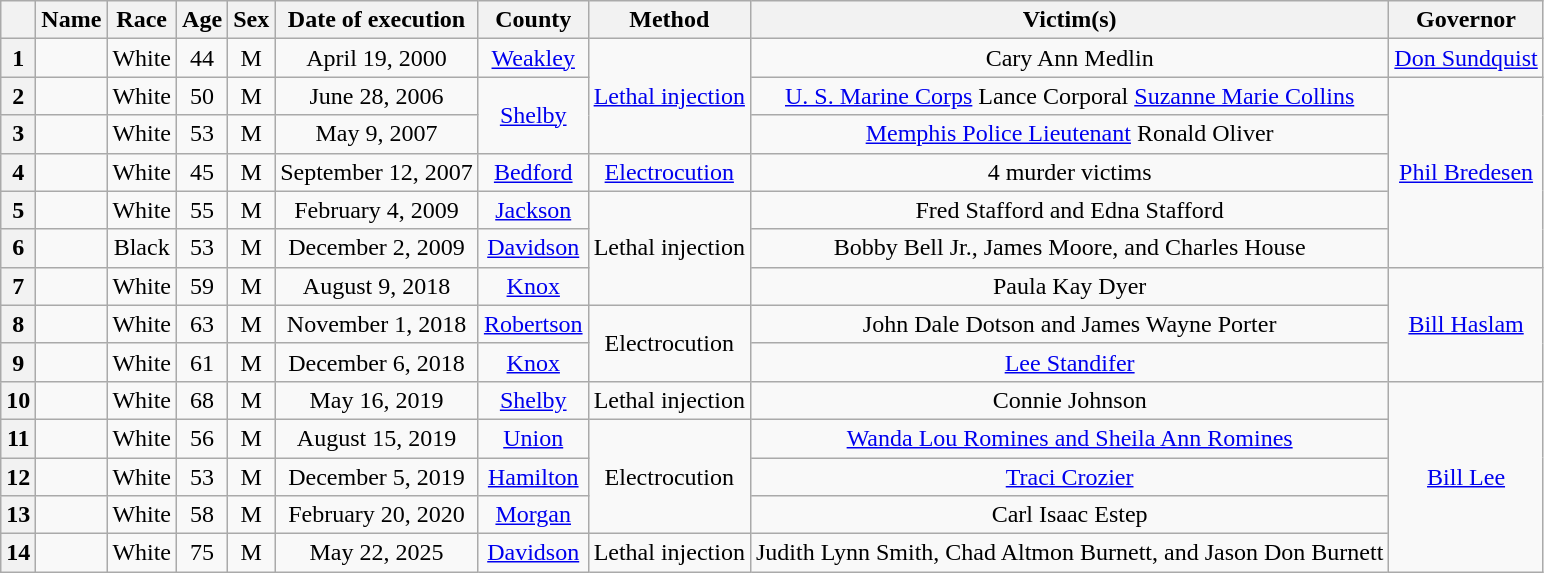<table class="wikitable sortable" style="text-align:center;">
<tr>
<th scope="col"></th>
<th scope="col">Name</th>
<th scope="col">Race</th>
<th scope="col">Age</th>
<th scope="col">Sex</th>
<th scope="col" data-sort-type="date">Date of execution</th>
<th scope="col">County</th>
<th scope="col">Method</th>
<th scope="col">Victim(s)</th>
<th scope="col">Governor</th>
</tr>
<tr>
<th scope="row">1</th>
<td></td>
<td>White</td>
<td>44</td>
<td>M</td>
<td>April 19, 2000</td>
<td><a href='#'>Weakley</a></td>
<td rowspan="3"><a href='#'>Lethal injection</a></td>
<td>Cary Ann Medlin</td>
<td><a href='#'>Don Sundquist</a></td>
</tr>
<tr>
<th scope="row">2</th>
<td></td>
<td>White</td>
<td>50</td>
<td>M</td>
<td>June 28, 2006</td>
<td rowspan="2"><a href='#'>Shelby</a></td>
<td><a href='#'>U. S. Marine Corps</a> Lance Corporal <a href='#'>Suzanne Marie Collins</a></td>
<td rowspan="5"><a href='#'>Phil Bredesen</a></td>
</tr>
<tr>
<th scope="row">3</th>
<td></td>
<td>White</td>
<td>53</td>
<td>M</td>
<td>May 9, 2007</td>
<td><a href='#'>Memphis Police Lieutenant</a> Ronald Oliver</td>
</tr>
<tr>
<th scope="row">4</th>
<td></td>
<td>White</td>
<td>45</td>
<td>M</td>
<td>September 12, 2007</td>
<td><a href='#'>Bedford</a></td>
<td><a href='#'>Electrocution</a></td>
<td>4 murder victims</td>
</tr>
<tr>
<th scope="row">5</th>
<td></td>
<td>White</td>
<td>55</td>
<td>M</td>
<td>February 4, 2009</td>
<td><a href='#'>Jackson</a></td>
<td rowspan="3">Lethal injection</td>
<td>Fred Stafford and Edna Stafford</td>
</tr>
<tr>
<th scope="row">6</th>
<td></td>
<td>Black</td>
<td>53</td>
<td>M</td>
<td>December 2, 2009</td>
<td><a href='#'>Davidson</a></td>
<td>Bobby Bell Jr., James Moore, and Charles House</td>
</tr>
<tr>
<th scope="row">7</th>
<td></td>
<td>White</td>
<td>59</td>
<td>M</td>
<td>August 9, 2018</td>
<td><a href='#'>Knox</a></td>
<td>Paula Kay Dyer</td>
<td rowspan="3"><a href='#'>Bill Haslam</a></td>
</tr>
<tr>
<th scope="row">8</th>
<td></td>
<td>White</td>
<td>63</td>
<td>M</td>
<td>November 1, 2018</td>
<td><a href='#'>Robertson</a></td>
<td rowspan="2">Electrocution</td>
<td>John Dale Dotson and James Wayne Porter</td>
</tr>
<tr>
<th scope="row">9</th>
<td></td>
<td>White</td>
<td>61</td>
<td>M</td>
<td>December 6, 2018</td>
<td><a href='#'>Knox</a></td>
<td><a href='#'>Lee Standifer</a></td>
</tr>
<tr>
<th scope="row">10</th>
<td></td>
<td>White</td>
<td>68</td>
<td>M</td>
<td>May 16, 2019</td>
<td><a href='#'>Shelby</a></td>
<td>Lethal injection</td>
<td>Connie Johnson</td>
<td rowspan="5"><a href='#'>Bill Lee</a></td>
</tr>
<tr>
<th scope="row">11</th>
<td></td>
<td>White</td>
<td>56</td>
<td>M</td>
<td>August 15, 2019</td>
<td><a href='#'>Union</a></td>
<td rowspan="3">Electrocution</td>
<td><a href='#'>Wanda Lou Romines and Sheila Ann Romines</a></td>
</tr>
<tr>
<th scope="row">12</th>
<td></td>
<td>White</td>
<td>53</td>
<td>M</td>
<td>December 5, 2019</td>
<td><a href='#'>Hamilton</a></td>
<td><a href='#'>Traci Crozier</a></td>
</tr>
<tr>
<th scope="row">13</th>
<td></td>
<td>White</td>
<td>58</td>
<td>M</td>
<td>February 20, 2020</td>
<td><a href='#'>Morgan</a></td>
<td>Carl Isaac Estep</td>
</tr>
<tr>
<th scope="row">14</th>
<td></td>
<td>White</td>
<td>75</td>
<td>M</td>
<td>May 22, 2025</td>
<td><a href='#'>Davidson</a></td>
<td>Lethal injection</td>
<td>Judith Lynn Smith, Chad Altmon Burnett, and Jason Don Burnett</td>
</tr>
</table>
